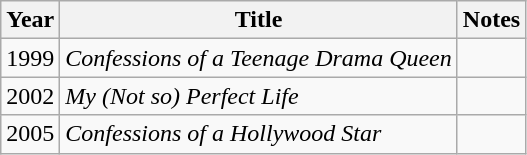<table class="wikitable sortable">
<tr>
<th>Year</th>
<th>Title</th>
<th>Notes</th>
</tr>
<tr>
<td>1999</td>
<td><em>Confessions of a Teenage Drama Queen</em></td>
<td></td>
</tr>
<tr>
<td>2002</td>
<td><em>My (Not so) Perfect Life</em></td>
<td></td>
</tr>
<tr>
<td>2005</td>
<td><em>Confessions of a Hollywood Star</em></td>
<td></td>
</tr>
</table>
